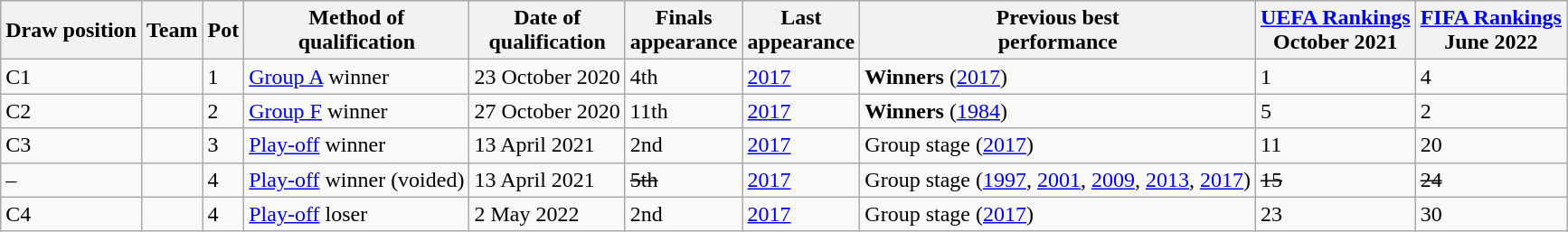<table class="wikitable sortable">
<tr>
<th>Draw position</th>
<th>Team</th>
<th>Pot</th>
<th>Method of<br>qualification</th>
<th>Date of<br>qualification</th>
<th data-sort-type="number">Finals<br>appearance</th>
<th>Last<br>appearance</th>
<th>Previous best<br>performance</th>
<th><a href='#'>UEFA Rankings</a><br>October 2021</th>
<th><a href='#'>FIFA Rankings</a><br>June 2022</th>
</tr>
<tr>
<td>C1</td>
<td style="white-space:nowrap"></td>
<td>1</td>
<td><a href='#'>Group A</a> winner</td>
<td>23 October 2020</td>
<td>4th</td>
<td><a href='#'>2017</a></td>
<td data-sort-value="1"><strong>Winners</strong> (<a href='#'>2017</a>)</td>
<td>1</td>
<td>4</td>
</tr>
<tr>
<td>C2</td>
<td style="white-space:nowrap"></td>
<td>2</td>
<td><a href='#'>Group F</a> winner</td>
<td>27 October 2020</td>
<td>11th</td>
<td><a href='#'>2017</a></td>
<td data-sort-value="1"><strong>Winners</strong> (<a href='#'>1984</a>)</td>
<td>5</td>
<td>2</td>
</tr>
<tr>
<td>C3</td>
<td style="white-space:nowrap"></td>
<td>3</td>
<td><a href='#'>Play-off</a> winner</td>
<td>13 April 2021</td>
<td>2nd</td>
<td><a href='#'>2017</a></td>
<td data-sort-value="9">Group stage (<a href='#'>2017</a>)</td>
<td>11</td>
<td>20</td>
</tr>
<tr>
<td>–</td>
<td style="white-space:nowrap"><s></s></td>
<td>4</td>
<td><a href='#'>Play-off</a> winner (voided)</td>
<td>13 April 2021</td>
<td><s>5th</s></td>
<td><a href='#'>2017</a></td>
<td data-sort-value="13">Group stage (<a href='#'>1997</a>, <a href='#'>2001</a>, <a href='#'>2009</a>, <a href='#'>2013</a>, <a href='#'>2017</a>)</td>
<td><s>15</s></td>
<td><s>24</s></td>
</tr>
<tr>
<td>C4</td>
<td style="white-space:nowrap"></td>
<td>4</td>
<td><a href='#'>Play-off</a> loser</td>
<td>2 May 2022</td>
<td>2nd</td>
<td><a href='#'>2017</a></td>
<td data-sort-value="12">Group stage (<a href='#'>2017</a>)</td>
<td>23</td>
<td>30</td>
</tr>
</table>
